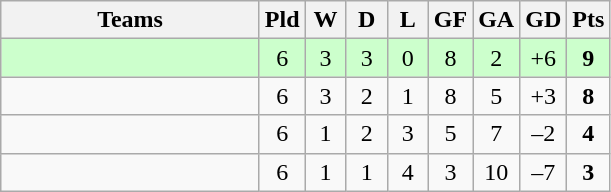<table class="wikitable" style="text-align: center;">
<tr>
<th width=165>Teams</th>
<th width=20>Pld</th>
<th width=20>W</th>
<th width=20>D</th>
<th width=20>L</th>
<th width=20>GF</th>
<th width=20>GA</th>
<th width=20>GD</th>
<th width=20>Pts</th>
</tr>
<tr align=center style="background:#ccffcc;">
<td style="text-align:left;"></td>
<td>6</td>
<td>3</td>
<td>3</td>
<td>0</td>
<td>8</td>
<td>2</td>
<td>+6</td>
<td><strong>9</strong></td>
</tr>
<tr align=center>
<td style="text-align:left;"></td>
<td>6</td>
<td>3</td>
<td>2</td>
<td>1</td>
<td>8</td>
<td>5</td>
<td>+3</td>
<td><strong>8</strong></td>
</tr>
<tr align=center>
<td style="text-align:left;"></td>
<td>6</td>
<td>1</td>
<td>2</td>
<td>3</td>
<td>5</td>
<td>7</td>
<td>–2</td>
<td><strong>4</strong></td>
</tr>
<tr align=center>
<td style="text-align:left;"></td>
<td>6</td>
<td>1</td>
<td>1</td>
<td>4</td>
<td>3</td>
<td>10</td>
<td>–7</td>
<td><strong>3</strong></td>
</tr>
</table>
